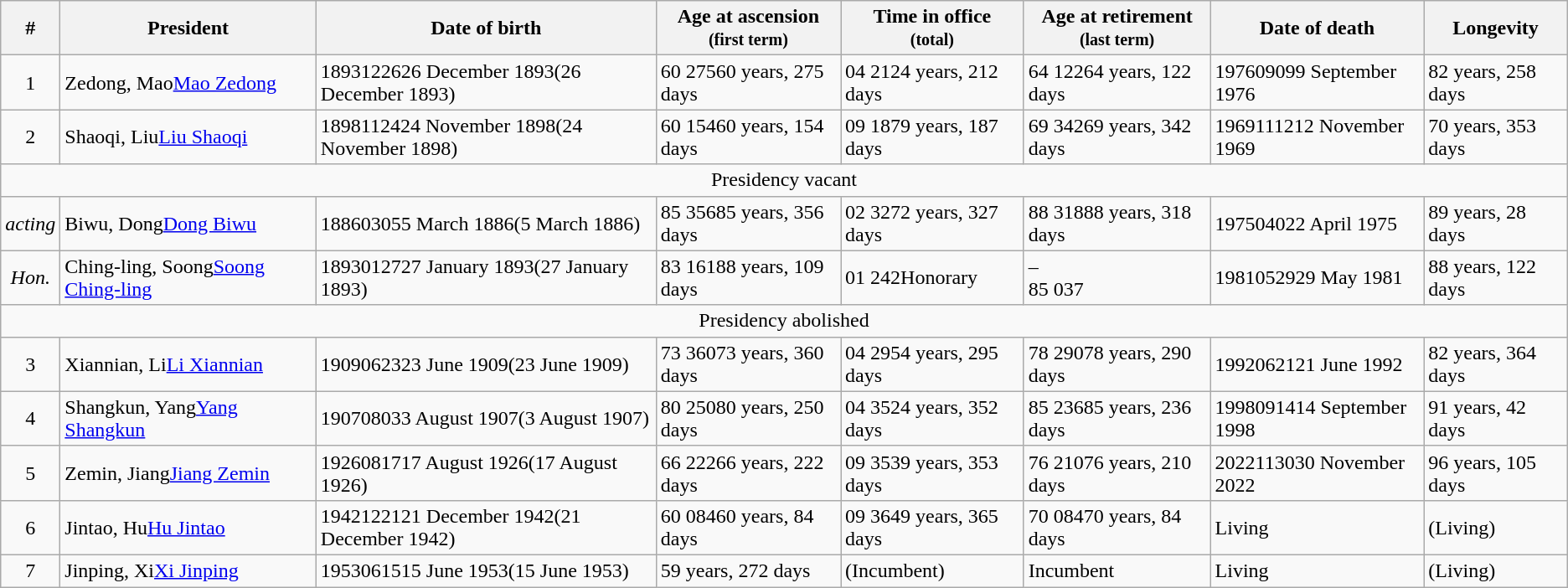<table class="wikitable sortable" style="">
<tr>
<th>#</th>
<th>President</th>
<th>Date of birth</th>
<th>Age at ascension<br><small>(first term)</small></th>
<th>Time in office<br><small>(total)</small></th>
<th>Age at retirement<br><small>(last term)</small></th>
<th>Date of death</th>
<th>Longevity</th>
</tr>
<tr>
<td align="center">1</td>
<td><span>Zedong, Mao</span><a href='#'>Mao Zedong</a></td>
<td><span>18931226</span>26 December 1893<span>(<span>26 December 1893</span>)</span></td>
<td><span>60 275</span>60 years, 275 days</td>
<td><span>04 212</span>4 years, 212 days</td>
<td><span>64 122</span>64 years, 122 days</td>
<td><span>19760909</span>9 September 1976</td>
<td><span></span>82 years, 258 days</td>
</tr>
<tr>
<td align="center">2</td>
<td><span>Shaoqi, Liu</span><a href='#'>Liu Shaoqi</a></td>
<td><span>18981124</span>24 November 1898<span>(<span>24 November 1898</span>)</span></td>
<td><span>60 154</span>60 years, 154 days</td>
<td><span>09 187</span>9 years, 187 days</td>
<td><span>69 342</span>69 years, 342 days</td>
<td><span>19691112</span>12 November 1969</td>
<td><span></span>70 years, 353 days</td>
</tr>
<tr>
<td colspan="8" align="center">Presidency vacant</td>
</tr>
<tr>
<td align="center"><em>acting</em></td>
<td><span>Biwu, Dong</span><a href='#'>Dong Biwu</a></td>
<td><span>18860305</span>5 March 1886<span>(<span>5 March 1886</span>)</span></td>
<td><span>85 356</span>85 years, 356 days</td>
<td><span>02 327</span>2 years, 327 days</td>
<td><span>88 318</span>88 years, 318 days</td>
<td><span>19750402</span>2 April 1975</td>
<td><span></span>89 years, 28 days</td>
</tr>
<tr>
<td align="center"><em>Hon.</em></td>
<td><span>Ching-ling, Soong</span><a href='#'>Soong Ching-ling</a></td>
<td><span>18930127</span>27 January 1893<span>(<span>27 January 1893</span>)</span></td>
<td><span>83 161</span>88 years, 109 days</td>
<td><span>01 242</span>Honorary</td>
<td>–<br><span>85 037</span></td>
<td><span>19810529</span>29 May 1981</td>
<td><span></span>88 years, 122 days</td>
</tr>
<tr>
<td colspan="8" align="center">Presidency abolished</td>
</tr>
<tr>
<td align="center">3</td>
<td><span>Xiannian, Li</span><a href='#'>Li Xiannian</a></td>
<td><span>19090623</span>23 June 1909<span>(<span>23 June 1909</span>)</span></td>
<td><span>73 360</span>73 years, 360 days</td>
<td><span>04 295</span>4 years, 295 days</td>
<td><span>78 290</span>78 years, 290 days</td>
<td><span>19920621</span>21 June 1992</td>
<td><span></span>82 years, 364 days</td>
</tr>
<tr>
<td align="center">4</td>
<td><span>Shangkun, Yang</span><a href='#'>Yang Shangkun</a></td>
<td><span>19070803</span>3 August 1907<span>(<span>3 August 1907</span>)</span></td>
<td><span>80 250</span>80 years, 250 days</td>
<td><span>04 352</span>4 years, 352 days</td>
<td><span>85 236</span>85 years, 236 days</td>
<td><span>19980914</span>14 September 1998</td>
<td><span></span>91 years, 42 days</td>
</tr>
<tr>
<td align="center">5</td>
<td><span>Zemin, Jiang</span><a href='#'>Jiang Zemin</a></td>
<td><span>19260817</span>17 August 1926<span>(<span>17 August 1926</span>)</span></td>
<td><span>66 222</span>66 years, 222 days</td>
<td><span>09 353</span>9 years, 353 days</td>
<td><span>76 210</span>76 years, 210 days</td>
<td><span>20221130</span>30 November 2022</td>
<td><span></span>96 years, 105 days</td>
</tr>
<tr>
<td align="center">6</td>
<td><span>Jintao, Hu</span><a href='#'>Hu Jintao</a></td>
<td><span>19421221</span>21 December 1942<span>(<span>21 December 1942</span>)</span></td>
<td><span>60 084</span>60 years, 84 days</td>
<td><span>09 364</span>9 years, 365 days</td>
<td><span>70 084</span>70 years, 84 days</td>
<td>Living</td>
<td><span></span> (Living)</td>
</tr>
<tr>
<td align="center">7</td>
<td><span>Jinping, Xi</span><a href='#'>Xi Jinping</a></td>
<td><span>19530615</span>15 June 1953<span>(<span>15 June 1953</span>)</span></td>
<td align=left>59 years, 272 days</td>
<td align=left> (Incumbent)</td>
<td>Incumbent</td>
<td>Living</td>
<td><span></span> (Living)</td>
</tr>
</table>
